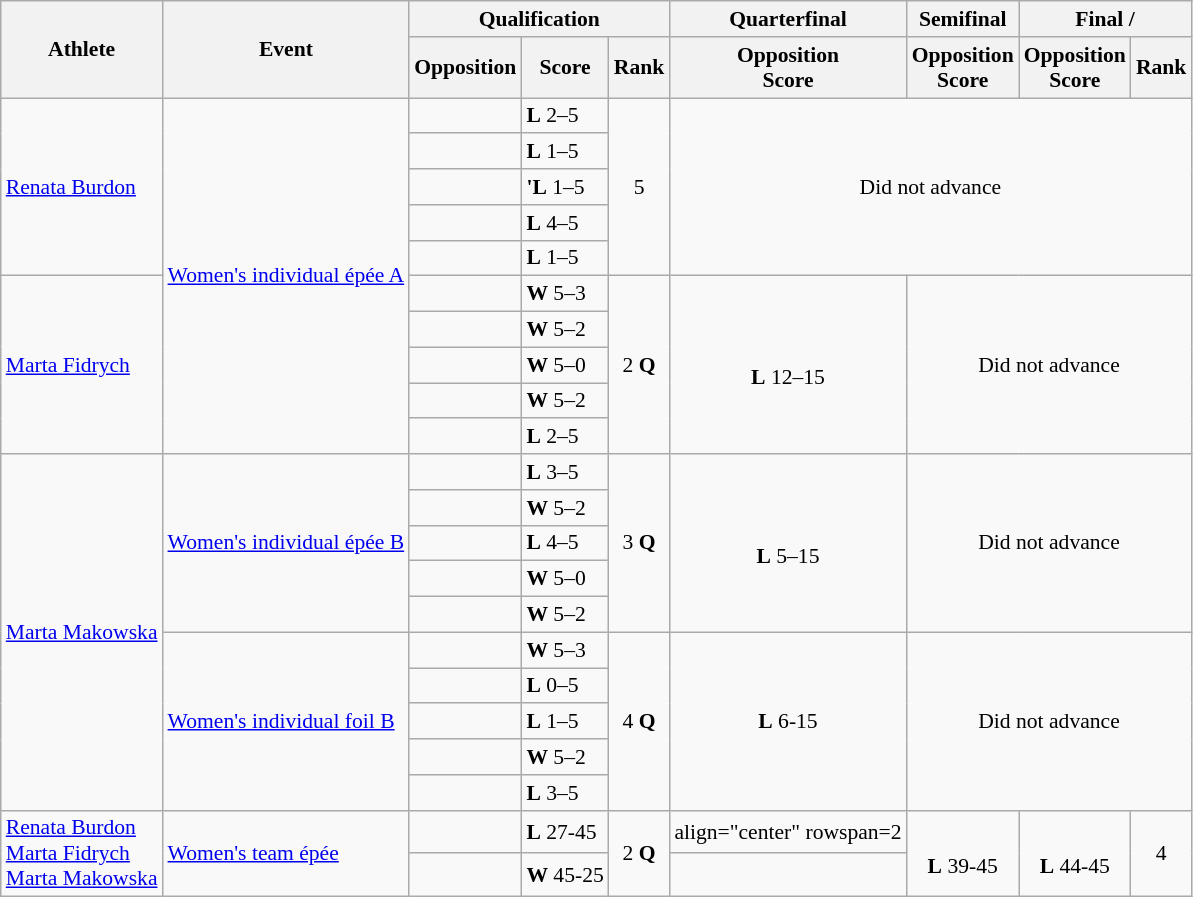<table class=wikitable style="font-size:90%">
<tr>
<th rowspan="2">Athlete</th>
<th rowspan="2">Event</th>
<th colspan="3">Qualification</th>
<th>Quarterfinal</th>
<th>Semifinal</th>
<th colspan="2">Final / </th>
</tr>
<tr>
<th>Opposition</th>
<th>Score</th>
<th>Rank</th>
<th>Opposition<br>Score</th>
<th>Opposition<br>Score</th>
<th>Opposition<br>Score</th>
<th>Rank</th>
</tr>
<tr>
<td rowspan=5><a href='#'>Renata Burdon</a></td>
<td rowspan=10><a href='#'>Women's individual épée A</a></td>
<td></td>
<td><strong>L</strong> 2–5</td>
<td align="center" rowspan=5>5</td>
<td align="center" rowspan=5 colspan=4>Did not advance</td>
</tr>
<tr>
<td></td>
<td><strong>L</strong> 1–5</td>
</tr>
<tr>
<td></td>
<td><strong>'L</strong> 1–5</td>
</tr>
<tr>
<td></td>
<td><strong>L</strong> 4–5</td>
</tr>
<tr>
<td></td>
<td><strong>L</strong> 1–5</td>
</tr>
<tr>
<td rowspan=5><a href='#'>Marta Fidrych</a></td>
<td></td>
<td><strong>W</strong> 5–3</td>
<td align="center" rowspan=5>2 <strong>Q</strong></td>
<td align="center" rowspan=5> <br><strong>L</strong> 12–15</td>
<td align="center" rowspan=5 colspan=3>Did not advance</td>
</tr>
<tr>
<td></td>
<td><strong>W</strong> 5–2</td>
</tr>
<tr>
<td></td>
<td><strong>W</strong> 5–0</td>
</tr>
<tr>
<td></td>
<td><strong>W</strong> 5–2</td>
</tr>
<tr>
<td></td>
<td><strong>L</strong> 2–5</td>
</tr>
<tr>
<td rowspan=10><a href='#'>Marta Makowska</a></td>
<td rowspan=5><a href='#'>Women's individual épée B</a></td>
<td></td>
<td><strong>L</strong> 3–5</td>
<td align="center" rowspan=5>3 <strong>Q</strong></td>
<td align="center" rowspan=5><br> <strong>L</strong> 5–15</td>
<td align="center" rowspan=5 colspan=3>Did not advance</td>
</tr>
<tr>
<td></td>
<td><strong>W</strong> 5–2</td>
</tr>
<tr>
<td></td>
<td><strong>L</strong> 4–5</td>
</tr>
<tr>
<td></td>
<td><strong>W</strong> 5–0</td>
</tr>
<tr>
<td></td>
<td><strong>W</strong> 5–2</td>
</tr>
<tr>
<td rowspan=5><a href='#'>Women's individual foil B</a></td>
<td></td>
<td><strong>W</strong> 5–3</td>
<td align="center" rowspan=5>4 <strong>Q</strong></td>
<td align="center" rowspan=5> <strong>L</strong> 6-15</td>
<td align="center" rowspan=5 colspan=3>Did not advance</td>
</tr>
<tr>
<td></td>
<td><strong>L</strong> 0–5</td>
</tr>
<tr>
<td></td>
<td><strong>L</strong> 1–5</td>
</tr>
<tr>
<td></td>
<td><strong>W</strong> 5–2</td>
</tr>
<tr>
<td></td>
<td><strong>L</strong> 3–5</td>
</tr>
<tr>
<td align=left rowspan=2><a href='#'>Renata Burdon</a><br><a href='#'>Marta Fidrych</a><br><a href='#'>Marta Makowska</a></td>
<td align=left rowspan=2><a href='#'>Women's team épée</a></td>
<td></td>
<td><strong>L</strong> 27-45</td>
<td align="center" rowspan=2>2 <strong>Q</strong></td>
<td>align="center" rowspan=2</td>
<td align="center" rowspan=2><br><strong>L</strong> 39-45</td>
<td align="center" rowspan=2><br><strong>L</strong> 44-45</td>
<td align="center" rowspan=2>4</td>
</tr>
<tr>
<td></td>
<td><strong>W</strong> 45-25</td>
</tr>
</table>
